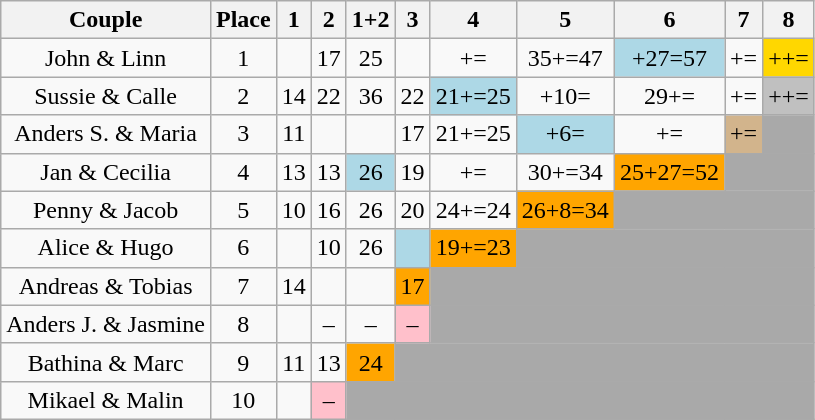<table class="wikitable sortable" style="text-align:center;">
<tr>
<th>Couple</th>
<th>Place</th>
<th>1</th>
<th>2</th>
<th>1+2</th>
<th>3</th>
<th>4</th>
<th>5</th>
<th>6</th>
<th>7</th>
<th>8</th>
</tr>
<tr>
<td>John & Linn</td>
<td>1</td>
<td></td>
<td>17</td>
<td>25</td>
<td></td>
<td>+=</td>
<td>35+=47</td>
<td bgcolor=lightblue>+27=57</td>
<td>+=</td>
<td bgcolor=gold>++=</td>
</tr>
<tr>
<td>Sussie & Calle</td>
<td>2</td>
<td>14</td>
<td>22</td>
<td>36</td>
<td>22</td>
<td bgcolor=lightblue>21+=25</td>
<td>+10=</td>
<td>29+=</td>
<td>+=</td>
<td bgcolor=silver>++=</td>
</tr>
<tr>
<td>Anders S. & Maria</td>
<td>3</td>
<td>11</td>
<td></td>
<td></td>
<td>17</td>
<td>21+=25</td>
<td bgcolor=lightblue>+6=</td>
<td>+=</td>
<td bgcolor=tan>+=</td>
<td bgcolor=darkgrey></td>
</tr>
<tr>
<td>Jan & Cecilia</td>
<td>4</td>
<td>13</td>
<td>13</td>
<td bgcolor=lightblue>26</td>
<td>19</td>
<td>+=</td>
<td>30+=34</td>
<td bgcolor=orange>25+27=52</td>
<td colspan=2 bgcolor=darkgrey></td>
</tr>
<tr>
<td>Penny & Jacob</td>
<td>5</td>
<td>10</td>
<td>16</td>
<td>26</td>
<td>20</td>
<td>24+=24</td>
<td bgcolor=orange>26+8=34</td>
<td colspan=3 bgcolor=darkgrey></td>
</tr>
<tr>
<td>Alice & Hugo</td>
<td>6</td>
<td></td>
<td>10</td>
<td>26</td>
<td bgcolor=lightblue></td>
<td bgcolor=orange>19+=23</td>
<td colspan=4 bgcolor=darkgrey></td>
</tr>
<tr>
<td>Andreas & Tobias</td>
<td>7</td>
<td>14</td>
<td></td>
<td></td>
<td bgcolor=orange>17</td>
<td colspan=5 bgcolor=darkgrey></td>
</tr>
<tr>
<td>Anders J. & Jasmine</td>
<td>8</td>
<td></td>
<td>–</td>
<td>–</td>
<td bgcolor=pink>–</td>
<td colspan=6 bgcolor=darkgrey></td>
</tr>
<tr>
<td>Bathina & Marc</td>
<td>9</td>
<td>11</td>
<td>13</td>
<td bgcolor=orange>24</td>
<td colspan=6 bgcolor=darkgrey></td>
</tr>
<tr>
<td>Mikael & Malin</td>
<td>10</td>
<td></td>
<td bgcolor=pink>–</td>
<td colspan=7 bgcolor=darkgrey></td>
</tr>
</table>
